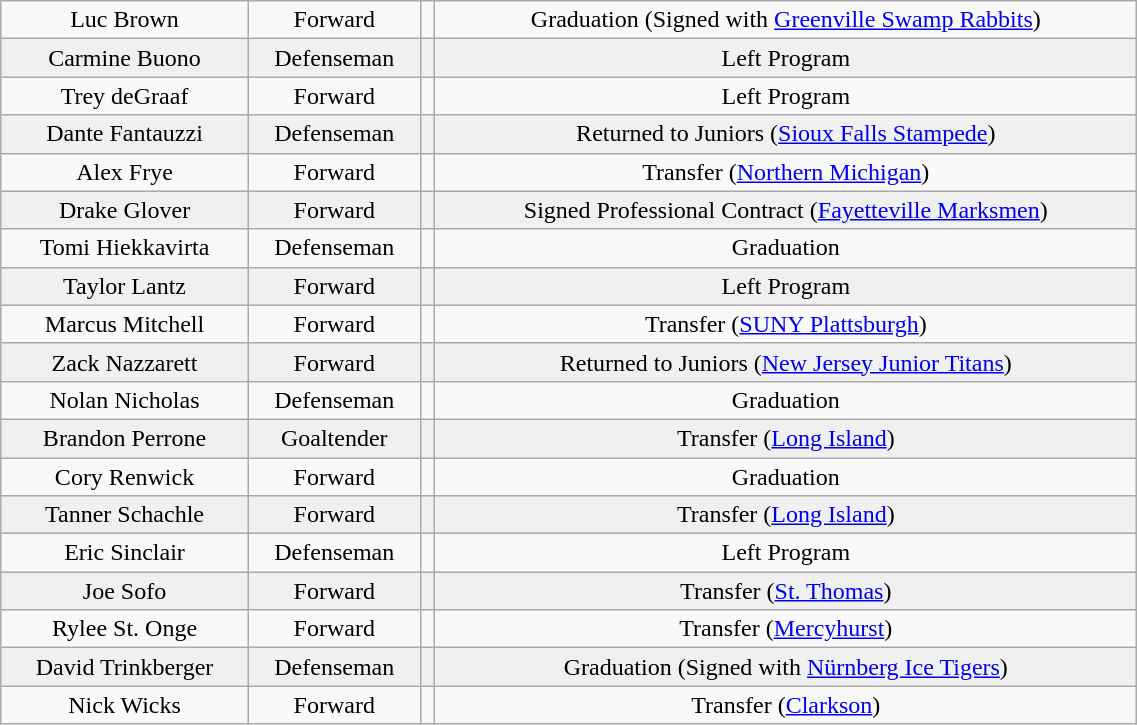<table class="wikitable" width="60%">
<tr align="center" bgcolor="">
<td>Luc Brown</td>
<td>Forward</td>
<td></td>
<td>Graduation (Signed with <a href='#'>Greenville Swamp Rabbits</a>)</td>
</tr>
<tr align="center" bgcolor="f0f0f0">
<td>Carmine Buono</td>
<td>Defenseman</td>
<td></td>
<td>Left Program</td>
</tr>
<tr align="center" bgcolor="">
<td>Trey deGraaf</td>
<td>Forward</td>
<td></td>
<td>Left Program</td>
</tr>
<tr align="center" bgcolor="f0f0f0">
<td>Dante Fantauzzi</td>
<td>Defenseman</td>
<td></td>
<td>Returned to Juniors (<a href='#'>Sioux Falls Stampede</a>)</td>
</tr>
<tr align="center" bgcolor="">
<td>Alex Frye</td>
<td>Forward</td>
<td></td>
<td>Transfer (<a href='#'>Northern Michigan</a>)</td>
</tr>
<tr align="center" bgcolor="f0f0f0">
<td>Drake Glover</td>
<td>Forward</td>
<td></td>
<td>Signed Professional Contract (<a href='#'>Fayetteville Marksmen</a>)</td>
</tr>
<tr align="center" bgcolor="">
<td>Tomi Hiekkavirta</td>
<td>Defenseman</td>
<td></td>
<td>Graduation</td>
</tr>
<tr align="center" bgcolor="f0f0f0">
<td>Taylor Lantz</td>
<td>Forward</td>
<td></td>
<td>Left Program</td>
</tr>
<tr align="center" bgcolor="">
<td>Marcus Mitchell</td>
<td>Forward</td>
<td></td>
<td>Transfer (<a href='#'>SUNY Plattsburgh</a>)</td>
</tr>
<tr align="center" bgcolor="f0f0f0">
<td>Zack Nazzarett</td>
<td>Forward</td>
<td></td>
<td>Returned to Juniors (<a href='#'>New Jersey Junior Titans</a>)</td>
</tr>
<tr align="center" bgcolor="">
<td>Nolan Nicholas</td>
<td>Defenseman</td>
<td></td>
<td>Graduation</td>
</tr>
<tr align="center" bgcolor="f0f0f0">
<td>Brandon Perrone</td>
<td>Goaltender</td>
<td></td>
<td>Transfer (<a href='#'>Long Island</a>)</td>
</tr>
<tr align="center" bgcolor="">
<td>Cory Renwick</td>
<td>Forward</td>
<td></td>
<td>Graduation</td>
</tr>
<tr align="center" bgcolor="f0f0f0">
<td>Tanner Schachle</td>
<td>Forward</td>
<td></td>
<td>Transfer (<a href='#'>Long Island</a>)</td>
</tr>
<tr align="center" bgcolor="">
<td>Eric Sinclair</td>
<td>Defenseman</td>
<td></td>
<td>Left Program</td>
</tr>
<tr align="center" bgcolor="f0f0f0">
<td>Joe Sofo</td>
<td>Forward</td>
<td></td>
<td>Transfer (<a href='#'>St. Thomas</a>)</td>
</tr>
<tr align="center" bgcolor="">
<td>Rylee St. Onge</td>
<td>Forward</td>
<td></td>
<td>Transfer (<a href='#'>Mercyhurst</a>)</td>
</tr>
<tr align="center" bgcolor="f0f0f0">
<td>David Trinkberger</td>
<td>Defenseman</td>
<td></td>
<td>Graduation (Signed with <a href='#'>Nürnberg Ice Tigers</a>)</td>
</tr>
<tr align="center" bgcolor="">
<td>Nick Wicks</td>
<td>Forward</td>
<td></td>
<td>Transfer (<a href='#'>Clarkson</a>)</td>
</tr>
</table>
